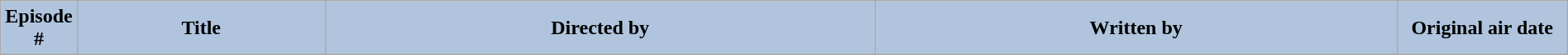<table class="wikitable plainrowheaders" width="100%" style="background: #FFFFFF;">
<tr>
<th style="background-color: #B0C4DE;" width="20">Episode #</th>
<th ! style="background-color: #B0C4DE;">Title</th>
<th ! style="background-color: #B0C4DE;">Directed by</th>
<th ! style="background-color: #B0C4DE;">Written by</th>
<th ! style="background-color: #B0C4DE;" width="130">Original air date<br>
</th>
</tr>
</table>
